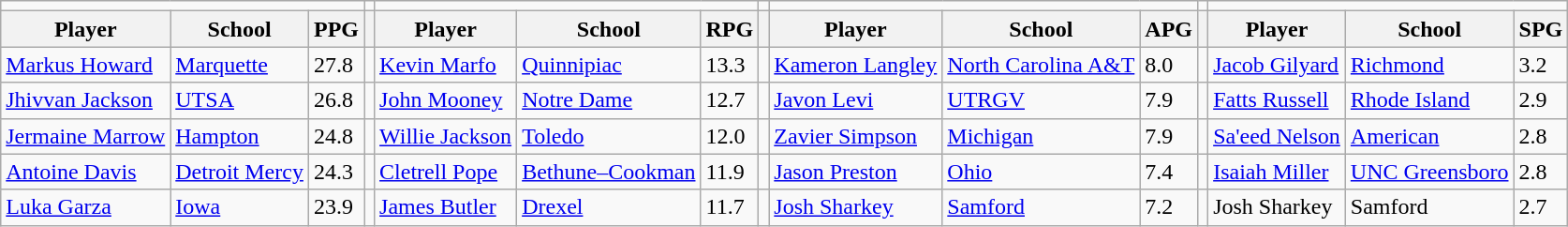<table class="wikitable" style="text-align: left;">
<tr>
<td colspan=3></td>
<td></td>
<td colspan=3></td>
<td></td>
<td colspan=3></td>
<td></td>
<td colspan=3></td>
</tr>
<tr>
<th>Player</th>
<th>School</th>
<th>PPG</th>
<th></th>
<th>Player</th>
<th>School</th>
<th>RPG</th>
<th></th>
<th>Player</th>
<th>School</th>
<th>APG</th>
<th></th>
<th>Player</th>
<th>School</th>
<th>SPG</th>
</tr>
<tr>
<td><a href='#'>Markus Howard</a></td>
<td><a href='#'>Marquette</a></td>
<td>27.8</td>
<td></td>
<td><a href='#'>Kevin Marfo</a></td>
<td><a href='#'>Quinnipiac</a></td>
<td>13.3</td>
<td></td>
<td><a href='#'>Kameron Langley</a></td>
<td><a href='#'>North Carolina A&T</a></td>
<td>8.0</td>
<td></td>
<td><a href='#'>Jacob Gilyard</a></td>
<td><a href='#'>Richmond</a></td>
<td>3.2</td>
</tr>
<tr>
<td><a href='#'>Jhivvan Jackson</a></td>
<td><a href='#'>UTSA</a></td>
<td>26.8</td>
<td></td>
<td><a href='#'>John Mooney</a></td>
<td><a href='#'>Notre Dame</a></td>
<td>12.7</td>
<td></td>
<td><a href='#'>Javon Levi</a></td>
<td><a href='#'>UTRGV</a></td>
<td>7.9</td>
<td></td>
<td><a href='#'>Fatts Russell</a></td>
<td><a href='#'>Rhode Island</a></td>
<td>2.9</td>
</tr>
<tr>
<td><a href='#'>Jermaine Marrow</a></td>
<td><a href='#'>Hampton</a></td>
<td>24.8</td>
<td></td>
<td><a href='#'>Willie Jackson</a></td>
<td><a href='#'>Toledo</a></td>
<td>12.0</td>
<td></td>
<td><a href='#'>Zavier Simpson</a></td>
<td><a href='#'>Michigan</a></td>
<td>7.9</td>
<td></td>
<td><a href='#'>Sa'eed Nelson</a></td>
<td><a href='#'>American</a></td>
<td>2.8</td>
</tr>
<tr>
<td><a href='#'>Antoine Davis</a></td>
<td><a href='#'>Detroit Mercy</a></td>
<td>24.3</td>
<td></td>
<td><a href='#'>Cletrell Pope</a></td>
<td><a href='#'>Bethune–Cookman</a></td>
<td>11.9</td>
<td></td>
<td><a href='#'>Jason Preston</a></td>
<td><a href='#'>Ohio</a></td>
<td>7.4</td>
<td></td>
<td><a href='#'>Isaiah Miller</a></td>
<td><a href='#'>UNC Greensboro</a></td>
<td>2.8</td>
</tr>
<tr>
<td><a href='#'>Luka Garza</a></td>
<td><a href='#'>Iowa</a></td>
<td>23.9</td>
<td></td>
<td><a href='#'>James Butler</a></td>
<td><a href='#'>Drexel</a></td>
<td>11.7</td>
<td></td>
<td><a href='#'>Josh Sharkey</a></td>
<td><a href='#'>Samford</a></td>
<td>7.2</td>
<td></td>
<td>Josh Sharkey</td>
<td>Samford</td>
<td>2.7</td>
</tr>
</table>
